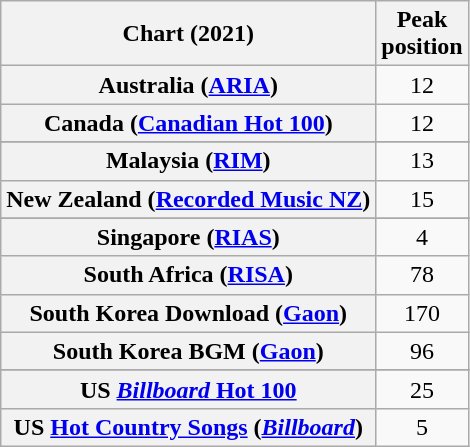<table class="wikitable sortable plainrowheaders" style="text-align:center">
<tr>
<th scope="col">Chart (2021)</th>
<th scope="col">Peak<br>position</th>
</tr>
<tr>
<th scope="row">Australia (<a href='#'>ARIA</a>)</th>
<td>12</td>
</tr>
<tr>
<th scope="row">Canada (<a href='#'>Canadian Hot 100</a>)</th>
<td>12</td>
</tr>
<tr>
</tr>
<tr>
</tr>
<tr>
<th scope="row">Malaysia (<a href='#'>RIM</a>)</th>
<td>13</td>
</tr>
<tr>
<th scope="row">New Zealand (<a href='#'>Recorded Music NZ</a>)</th>
<td>15</td>
</tr>
<tr>
</tr>
<tr>
<th scope="row">Singapore (<a href='#'>RIAS</a>)</th>
<td>4</td>
</tr>
<tr>
<th scope="row">South Africa (<a href='#'>RISA</a>)</th>
<td>78</td>
</tr>
<tr>
<th scope="row">South Korea Download (<a href='#'>Gaon</a>)</th>
<td>170</td>
</tr>
<tr>
<th scope="row">South Korea BGM (<a href='#'>Gaon</a>)</th>
<td>96</td>
</tr>
<tr>
</tr>
<tr>
<th scope="row">US <a href='#'><em>Billboard</em> Hot 100</a></th>
<td>25</td>
</tr>
<tr>
<th scope="row">US <a href='#'>Hot Country Songs</a> (<em><a href='#'>Billboard</a></em>)</th>
<td>5</td>
</tr>
</table>
